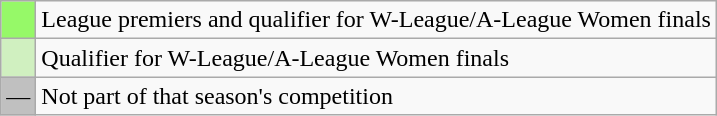<table class="wikitable" style="text-align:left;">
<tr>
<td style="background-color: #96f968;"></td>
<td>League premiers and qualifier for W-League/A-League Women finals</td>
</tr>
<tr>
<td style="background-color:#d0f0c0;"></td>
<td>Qualifier for W-League/A-League Women finals</td>
</tr>
<tr>
<td style="background-color:#c0c0c0;">—</td>
<td>Not part of that season's competition</td>
</tr>
</table>
